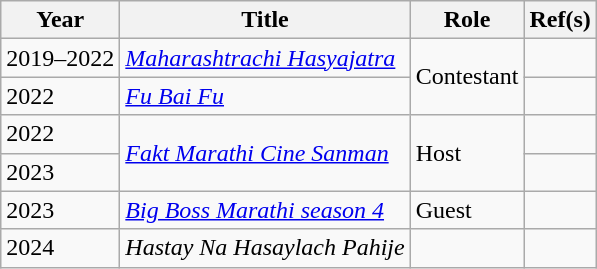<table class="wikitable sortable">
<tr>
<th>Year</th>
<th>Title</th>
<th>Role</th>
<th>Ref(s)</th>
</tr>
<tr>
<td>2019–2022</td>
<td><em><a href='#'>Maharashtrachi Hasyajatra</a></em></td>
<td rowspan="2">Contestant</td>
<td></td>
</tr>
<tr>
<td>2022</td>
<td><em><a href='#'>Fu Bai Fu</a></em></td>
<td></td>
</tr>
<tr>
<td>2022</td>
<td rowspan="2"><em><a href='#'>Fakt Marathi Cine Sanman</a></em></td>
<td rowspan="2">Host</td>
<td></td>
</tr>
<tr>
<td>2023</td>
<td></td>
</tr>
<tr>
<td>2023</td>
<td><em><a href='#'>Big Boss Marathi season 4</a></em></td>
<td>Guest</td>
<td></td>
</tr>
<tr>
<td>2024</td>
<td><em>Hastay Na Hasaylach Pahije</em></td>
<td></td>
<td></td>
</tr>
</table>
